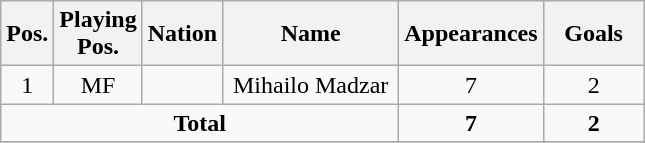<table class="wikitable sortable" style="font-size:100%; text-align:center">
<tr>
<th width=15>Pos.</th>
<th width=15>Playing Pos.</th>
<th width=15>Nation</th>
<th width=110>Name</th>
<th width=50>Appearances</th>
<th width=60>Goals</th>
</tr>
<tr>
<td>1</td>
<td>MF</td>
<td></td>
<td>Mihailo Madzar</td>
<td>7</td>
<td>2</td>
</tr>
<tr>
<td colspan=4><strong>Total</strong></td>
<td><strong>7</strong></td>
<td><strong>2</strong></td>
</tr>
<tr>
</tr>
</table>
